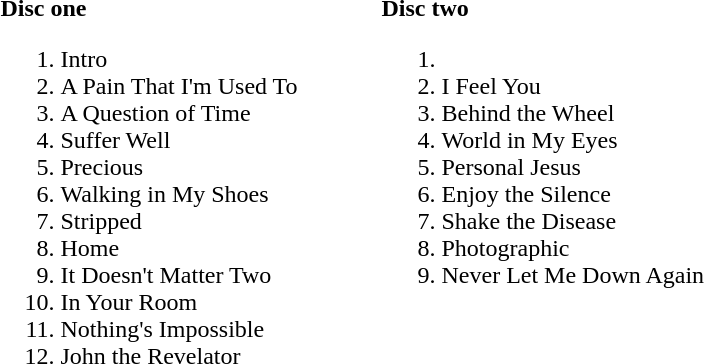<table ->
<tr>
<td width=250 valign=top><br><strong>Disc one</strong><ol><li>Intro</li><li>A Pain That I'm Used To</li><li>A Question of Time</li><li>Suffer Well</li><li>Precious</li><li>Walking in My Shoes</li><li>Stripped</li><li>Home</li><li>It Doesn't Matter Two</li><li>In Your Room</li><li>Nothing's Impossible</li><li>John the Revelator</li></ol></td>
<td width=250 valign=top><br><strong>Disc two</strong><ol><li><li>I Feel You</li><li>Behind the Wheel</li><li>World in My Eyes</li><li>Personal Jesus</li><li>Enjoy the Silence</li><li>Shake the Disease</li><li>Photographic</li><li>Never Let Me Down Again</li></ol></td>
</tr>
</table>
